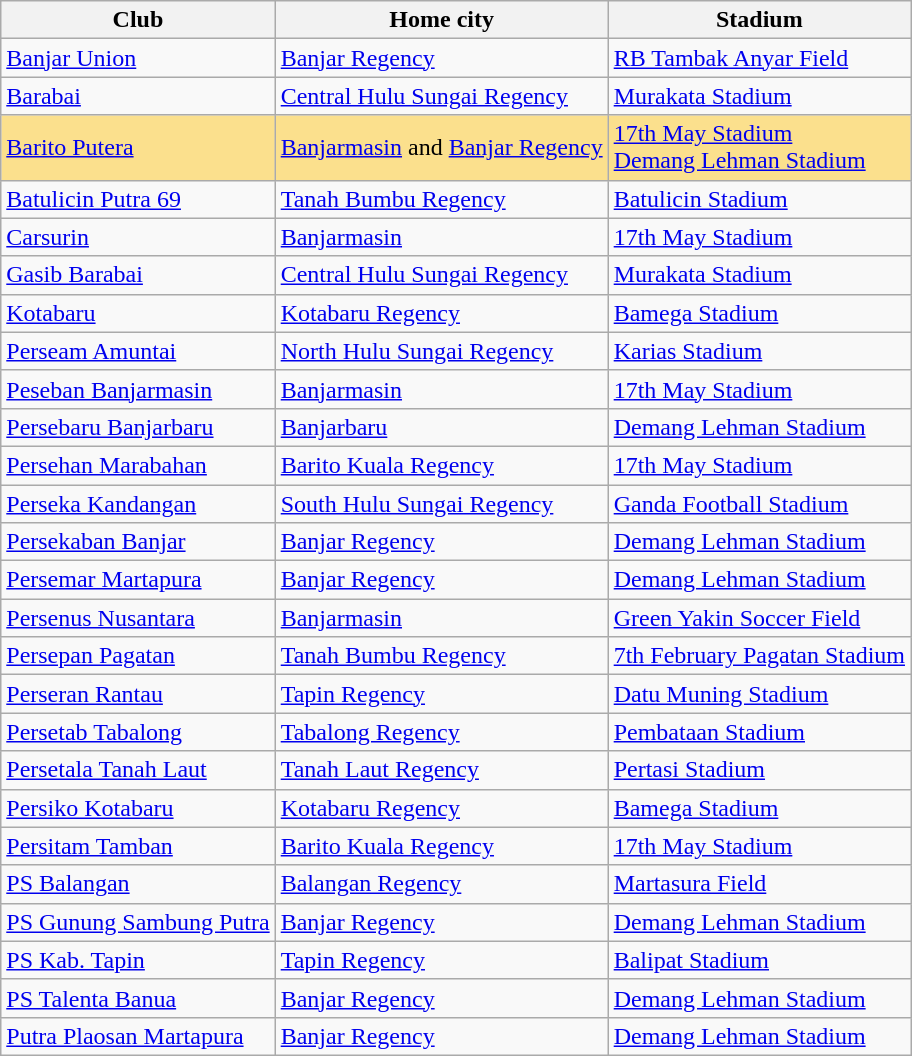<table class="wikitable sortable">
<tr>
<th>Club</th>
<th>Home city</th>
<th>Stadium</th>
</tr>
<tr>
<td><a href='#'>Banjar Union</a></td>
<td><a href='#'>Banjar Regency</a></td>
<td><a href='#'>RB Tambak Anyar Field</a></td>
</tr>
<tr>
<td><a href='#'>Barabai</a></td>
<td><a href='#'>Central Hulu Sungai Regency</a></td>
<td><a href='#'>Murakata Stadium</a></td>
</tr>
<tr style="background:#fbe08d;">
<td><a href='#'>Barito Putera</a></td>
<td><a href='#'>Banjarmasin</a> and <a href='#'>Banjar Regency</a></td>
<td><a href='#'>17th May Stadium</a><br><a href='#'>Demang Lehman Stadium</a></td>
</tr>
<tr>
<td><a href='#'>Batulicin Putra 69</a></td>
<td><a href='#'>Tanah Bumbu Regency</a></td>
<td><a href='#'>Batulicin Stadium</a></td>
</tr>
<tr>
<td><a href='#'>Carsurin</a></td>
<td><a href='#'>Banjarmasin</a></td>
<td><a href='#'>17th May Stadium</a></td>
</tr>
<tr>
<td><a href='#'>Gasib Barabai</a></td>
<td><a href='#'>Central Hulu Sungai Regency</a></td>
<td><a href='#'>Murakata Stadium</a></td>
</tr>
<tr>
<td><a href='#'>Kotabaru</a></td>
<td><a href='#'>Kotabaru Regency</a></td>
<td><a href='#'>Bamega Stadium</a></td>
</tr>
<tr>
<td><a href='#'>Perseam Amuntai</a></td>
<td><a href='#'>North Hulu Sungai Regency</a></td>
<td><a href='#'>Karias Stadium</a></td>
</tr>
<tr>
<td><a href='#'>Peseban Banjarmasin</a></td>
<td><a href='#'>Banjarmasin</a></td>
<td><a href='#'>17th May Stadium</a></td>
</tr>
<tr>
<td><a href='#'>Persebaru Banjarbaru</a></td>
<td><a href='#'>Banjarbaru</a></td>
<td><a href='#'>Demang Lehman Stadium</a></td>
</tr>
<tr>
<td><a href='#'>Persehan Marabahan</a></td>
<td><a href='#'>Barito Kuala Regency</a></td>
<td><a href='#'>17th May Stadium</a></td>
</tr>
<tr>
<td><a href='#'>Perseka Kandangan</a></td>
<td><a href='#'>South Hulu Sungai Regency</a></td>
<td><a href='#'>Ganda Football Stadium</a></td>
</tr>
<tr>
<td><a href='#'>Persekaban Banjar</a></td>
<td><a href='#'>Banjar Regency</a></td>
<td><a href='#'>Demang Lehman Stadium</a></td>
</tr>
<tr>
<td><a href='#'>Persemar Martapura</a></td>
<td><a href='#'>Banjar Regency</a></td>
<td><a href='#'>Demang Lehman Stadium</a></td>
</tr>
<tr>
<td><a href='#'>Persenus Nusantara</a></td>
<td><a href='#'>Banjarmasin</a></td>
<td><a href='#'>Green Yakin Soccer Field</a></td>
</tr>
<tr>
<td><a href='#'>Persepan Pagatan</a></td>
<td><a href='#'>Tanah Bumbu Regency</a></td>
<td><a href='#'>7th February Pagatan Stadium</a></td>
</tr>
<tr>
<td><a href='#'>Perseran Rantau</a></td>
<td><a href='#'>Tapin Regency</a></td>
<td><a href='#'>Datu Muning Stadium</a></td>
</tr>
<tr>
<td><a href='#'>Persetab Tabalong</a></td>
<td><a href='#'>Tabalong Regency</a></td>
<td><a href='#'>Pembataan Stadium</a></td>
</tr>
<tr>
<td><a href='#'>Persetala Tanah Laut</a></td>
<td><a href='#'>Tanah Laut Regency</a></td>
<td><a href='#'>Pertasi Stadium</a></td>
</tr>
<tr>
<td><a href='#'>Persiko Kotabaru</a></td>
<td><a href='#'>Kotabaru Regency</a></td>
<td><a href='#'>Bamega Stadium</a></td>
</tr>
<tr>
<td><a href='#'>Persitam Tamban</a></td>
<td><a href='#'>Barito Kuala Regency</a></td>
<td><a href='#'>17th May Stadium</a></td>
</tr>
<tr>
<td><a href='#'>PS Balangan</a></td>
<td><a href='#'>Balangan Regency</a></td>
<td><a href='#'>Martasura Field</a></td>
</tr>
<tr>
<td><a href='#'>PS Gunung Sambung Putra</a></td>
<td><a href='#'>Banjar Regency</a></td>
<td><a href='#'>Demang Lehman Stadium</a></td>
</tr>
<tr>
<td><a href='#'>PS Kab. Tapin</a></td>
<td><a href='#'>Tapin Regency</a></td>
<td><a href='#'>Balipat Stadium</a></td>
</tr>
<tr>
<td><a href='#'>PS Talenta Banua</a></td>
<td><a href='#'>Banjar Regency</a></td>
<td><a href='#'>Demang Lehman Stadium</a></td>
</tr>
<tr>
<td><a href='#'>Putra Plaosan Martapura</a></td>
<td><a href='#'>Banjar Regency</a></td>
<td><a href='#'>Demang Lehman Stadium</a></td>
</tr>
</table>
